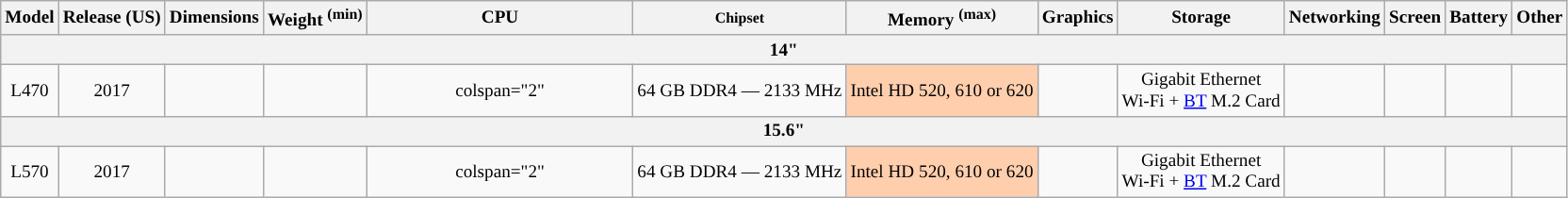<table class="wikitable" style="font-size: 80%; text-align: center; min-width: 80%;">
<tr>
<th>Model</th>
<th>Release (US)</th>
<th>Dimensions</th>
<th>Weight <sup>(min)</sup></th>
<th style="width:17%">CPU</th>
<th><small>Chipset</small></th>
<th>Memory <sup>(max)</sup></th>
<th>Graphics</th>
<th>Storage</th>
<th>Networking</th>
<th>Screen</th>
<th>Battery</th>
<th>Other</th>
</tr>
<tr>
<th colspan=13>14"</th>
</tr>
<tr>
<td>L470</td>
<td>2017</td>
<td></td>
<td></td>
<td>colspan="2" </td>
<td style="background:">64 GB DDR4 — 2133 MHz<br></td>
<td style="background:#ffcead;">Intel HD 520, 610 or 620</td>
<td></td>
<td>Gigabit Ethernet<br>Wi-Fi + <a href='#'>BT</a> M.2 Card<br><small></small></td>
<td></td>
<td></td>
<td></td>
</tr>
<tr>
<th colspan=13>15.6"</th>
</tr>
<tr>
<td>L570 </td>
<td>2017</td>
<td></td>
<td></td>
<td>colspan="2" </td>
<td style="background:">64 GB DDR4 — 2133 MHz<br></td>
<td style="background:#ffcead;">Intel HD 520, 610 or 620</td>
<td></td>
<td>Gigabit Ethernet<br>Wi-Fi + <a href='#'>BT</a> M.2 Card<br><small></small></td>
<td></td>
<td></td>
<td></td>
</tr>
</table>
